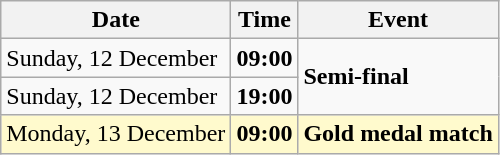<table class = "wikitable">
<tr>
<th>Date</th>
<th>Time</th>
<th>Event</th>
</tr>
<tr>
<td>Sunday, 12 December</td>
<td><strong>09:00</strong></td>
<td rowspan=2><strong>Semi-final</strong></td>
</tr>
<tr>
<td>Sunday, 12 December</td>
<td><strong>19:00</strong></td>
</tr>
<tr style="background-color:lemonchiffon;">
<td>Monday, 13 December</td>
<td><strong>09:00</strong></td>
<td><strong>Gold medal match</strong></td>
</tr>
</table>
